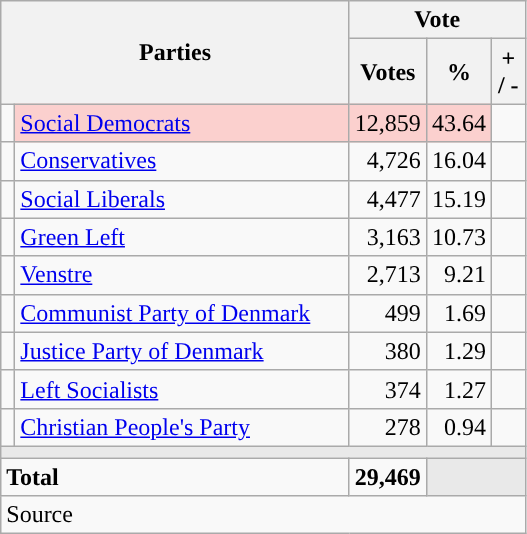<table class="wikitable" style="text-align:right;">
<tr>
<th style="text-align:centre;" rowspan="2" colspan="2" width="225">Parties</th>
<th colspan="3">Vote</th>
</tr>
<tr>
<th width="15">Votes</th>
<th width="15">%</th>
<th width="15">+ / -</th>
</tr>
<tr>
<td width="2" style="color:inherit;background:"></td>
<td bgcolor=#fbd0ce  align="left"><a href='#'>Social Democrats</a></td>
<td bgcolor=#fbd0ce>12,859</td>
<td bgcolor=#fbd0ce>43.64</td>
<td></td>
</tr>
<tr>
<td width="2" style="color:inherit;background:"></td>
<td align="left"><a href='#'>Conservatives</a></td>
<td>4,726</td>
<td>16.04</td>
<td></td>
</tr>
<tr>
<td width="2" style="color:inherit;background:"></td>
<td align="left"><a href='#'>Social Liberals</a></td>
<td>4,477</td>
<td>15.19</td>
<td></td>
</tr>
<tr>
<td width="2" style="color:inherit;background:"></td>
<td align="left"><a href='#'>Green Left</a></td>
<td>3,163</td>
<td>10.73</td>
<td></td>
</tr>
<tr>
<td width="2" style="color:inherit;background:"></td>
<td align="left"><a href='#'>Venstre</a></td>
<td>2,713</td>
<td>9.21</td>
<td></td>
</tr>
<tr>
<td width="2" style="color:inherit;background:"></td>
<td align="left"><a href='#'>Communist Party of Denmark</a></td>
<td>499</td>
<td>1.69</td>
<td></td>
</tr>
<tr>
<td width="2" style="color:inherit;background:"></td>
<td align="left"><a href='#'>Justice Party of Denmark</a></td>
<td>380</td>
<td>1.29</td>
<td></td>
</tr>
<tr>
<td width="2" style="color:inherit;background:"></td>
<td align="left"><a href='#'>Left Socialists</a></td>
<td>374</td>
<td>1.27</td>
<td></td>
</tr>
<tr>
<td width="2" style="color:inherit;background:"></td>
<td align="left"><a href='#'>Christian People's Party</a></td>
<td>278</td>
<td>0.94</td>
<td></td>
</tr>
<tr>
<td colspan="7" bgcolor="#E9E9E9"></td>
</tr>
<tr>
<td align="left" colspan="2"><strong>Total</strong></td>
<td><strong>29,469</strong></td>
<td bgcolor="#E9E9E9" colspan="2"></td>
</tr>
<tr>
<td align="left" colspan="6">Source</td>
</tr>
</table>
